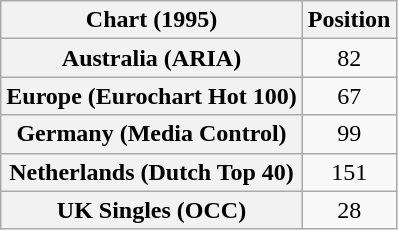<table class="wikitable sortable plainrowheaders" style="text-align:center">
<tr>
<th>Chart (1995)</th>
<th>Position</th>
</tr>
<tr>
<th scope="row">Australia (ARIA)</th>
<td>82</td>
</tr>
<tr>
<th scope="row">Europe (Eurochart Hot 100)</th>
<td>67</td>
</tr>
<tr>
<th scope="row">Germany (Media Control)</th>
<td>99</td>
</tr>
<tr>
<th scope="row">Netherlands (Dutch Top 40)</th>
<td>151</td>
</tr>
<tr>
<th scope="row">UK Singles (OCC)</th>
<td>28</td>
</tr>
</table>
